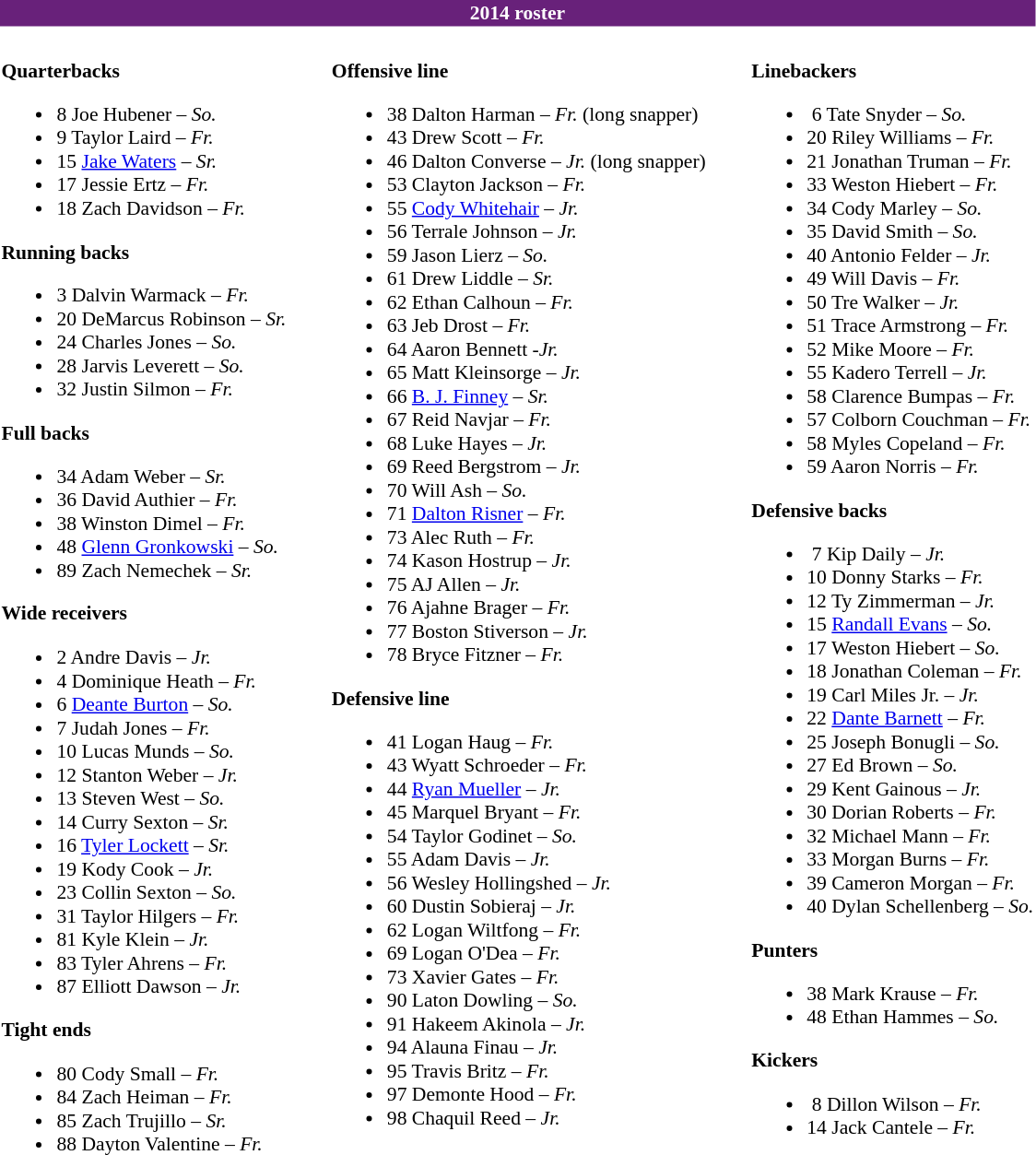<table class="toccolours" style="font-size:90%;">
<tr>
<th colspan="5" style="background-color:#68217A;; color:white">2014 roster</th>
</tr>
<tr>
<td colspan="5" align="center"></td>
</tr>
<tr>
<td valign="top"><br><strong>Quarterbacks</strong><ul><li>8  Joe Hubener – <em> So.</em></li><li>9  Taylor Laird – <em> Fr.</em></li><li>15  <a href='#'>Jake Waters</a> – <em>Sr.</em></li><li>17  Jessie Ertz – <em> Fr.</em></li><li>18  Zach Davidson – <em> Fr.</em></li></ul><strong>Running backs</strong><ul><li>3  Dalvin Warmack – <em>Fr.</em></li><li>20  DeMarcus Robinson – <em>Sr.</em></li><li>24  Charles Jones – <em>So.</em></li><li>28  Jarvis Leverett – <em>So.</em></li><li>32  Justin Silmon – <em>Fr.</em></li></ul><strong>Full backs</strong><ul><li>34  Adam Weber – <em>Sr.</em></li><li>36  David Authier – <em>Fr.</em></li><li>38  Winston Dimel – <em>Fr.</em></li><li>48  <a href='#'>Glenn Gronkowski</a> – <em>So.</em></li><li>89  Zach Nemechek – <em>Sr.</em></li></ul><strong>Wide receivers</strong><ul><li>2  Andre Davis – <em>Jr.</em></li><li>4  Dominique Heath – <em>Fr.</em></li><li>6  <a href='#'>Deante Burton</a> – <em> So.</em></li><li>7  Judah Jones – <em> Fr.</em></li><li>10  Lucas Munds – <em>So.</em></li><li>12  Stanton Weber – <em> Jr.</em></li><li>13  Steven West – <em>So.</em></li><li>14  Curry Sexton – <em>Sr.</em></li><li>16  <a href='#'>Tyler Lockett</a> – <em>Sr.</em></li><li>19  Kody Cook – <em> Jr.</em></li><li>23  Collin Sexton – <em> So.</em></li><li>31  Taylor Hilgers – <em> Fr.</em></li><li>81  Kyle Klein – <em> Jr.</em></li><li>83  Tyler Ahrens – <em>Fr.</em></li><li>87  Elliott Dawson – <em>Jr.</em></li></ul><strong>Tight ends</strong><ul><li>80  Cody Small – <em> Fr.</em></li><li>84  Zach Heiman – <em>Fr.</em></li><li>85  Zach Trujillo – <em>Sr.</em></li><li>88  Dayton Valentine – <em>Fr.</em></li></ul></td>
<td width="25"> </td>
<td valign="top"><br><strong>Offensive line</strong><ul><li>38  Dalton Harman – <em>Fr.</em>  (long snapper)</li><li>43  Drew Scott – <em> Fr.</em></li><li>46  Dalton Converse – <em>Jr.</em>  (long snapper)</li><li>53  Clayton Jackson – <em>Fr.</em></li><li>55  <a href='#'>Cody Whitehair</a> – <em>Jr.</em></li><li>56  Terrale Johnson – <em>Jr.</em></li><li>59  Jason Lierz – <em>So.</em></li><li>61  Drew Liddle – <em>Sr.</em></li><li>62  Ethan Calhoun – <em>Fr.</em></li><li>63  Jeb Drost – <em>Fr.</em></li><li>64  Aaron Bennett -<em>Jr.</em></li><li>65  Matt Kleinsorge – <em>Jr.</em></li><li>66  <a href='#'>B. J. Finney</a> – <em>Sr.</em></li><li>67  Reid Navjar – <em>Fr.</em></li><li>68  Luke Hayes – <em>Jr.</em></li><li>69  Reed Bergstrom – <em> Jr.</em></li><li>70  Will Ash – <em>So.</em></li><li>71  <a href='#'>Dalton Risner</a> – <em>Fr.</em></li><li>73  Alec Ruth – <em>Fr.</em></li><li>74  Kason Hostrup – <em>Jr.</em></li><li>75  AJ Allen – <em>Jr.</em></li><li>76  Ajahne Brager – <em>Fr.</em></li><li>77  Boston Stiverson – <em>Jr.</em></li><li>78  Bryce Fitzner – <em>Fr.</em></li></ul><strong>Defensive line</strong><ul><li>41  Logan Haug – <em> Fr.</em></li><li>43  Wyatt Schroeder – <em>Fr.</em></li><li>44  <a href='#'>Ryan Mueller</a> – <em>Jr.</em></li><li>45  Marquel Bryant – <em> Fr.</em></li><li>54  Taylor Godinet – <em>So.</em></li><li>55  Adam Davis – <em>Jr.</em></li><li>56  Wesley Hollingshed – <em>Jr.</em></li><li>60  Dustin Sobieraj – <em>Jr.</em></li><li>62  Logan Wiltfong – <em>Fr.</em></li><li>69  Logan O'Dea – <em>Fr.</em></li><li>73  Xavier Gates – <em> Fr.</em></li><li>90  Laton Dowling – <em>So.</em></li><li>91  Hakeem Akinola – <em>Jr.</em></li><li>94  Alauna Finau – <em>Jr.</em></li><li>95  Travis Britz – <em>Fr.</em></li><li>97  Demonte Hood – <em>Fr.</em></li><li>98  Chaquil Reed – <em>Jr.</em></li></ul></td>
<td width="25"> </td>
<td valign="top"><br><strong>Linebackers</strong><ul><li> 6 Tate Snyder – <em>So.</em></li><li>20  Riley Williams – <em>Fr.</em></li><li>21  Jonathan Truman – <em>Fr.</em></li><li>33  Weston Hiebert – <em>Fr.</em></li><li>34  Cody Marley – <em>So.</em></li><li>35  David Smith – <em>So.</em></li><li>40  Antonio Felder – <em>Jr.</em></li><li>49  Will Davis – <em>Fr.</em></li><li>50  Tre Walker – <em>Jr.</em></li><li>51  Trace Armstrong – <em>Fr.</em></li><li>52  Mike Moore – <em>Fr.</em></li><li>55  Kadero Terrell – <em>Jr.</em></li><li>58  Clarence Bumpas – <em>Fr.</em></li><li>57  Colborn Couchman – <em>Fr.</em></li><li>58  Myles Copeland – <em>Fr.</em></li><li>59  Aaron Norris – <em> Fr.</em></li></ul><strong>Defensive backs</strong><ul><li> 7  Kip Daily  – <em> Jr.</em></li><li>10  Donny Starks – <em>Fr.</em></li><li>12  Ty Zimmerman – <em>Jr.</em></li><li>15  <a href='#'>Randall Evans</a> – <em>So.</em></li><li>17  Weston Hiebert – <em>So.</em></li><li>18  Jonathan Coleman – <em> Fr.</em></li><li>19  Carl Miles Jr. – <em>Jr.</em></li><li>22  <a href='#'>Dante Barnett</a> – <em>Fr.</em></li><li>25  Joseph Bonugli – <em>So.</em></li><li>27  Ed Brown – <em>So.</em></li><li>29  Kent Gainous – <em>Jr.</em></li><li>30  Dorian Roberts – <em> Fr.</em></li><li>32  Michael Mann – <em>Fr.</em></li><li>33  Morgan Burns – <em>Fr.</em></li><li>39  Cameron Morgan – <em>Fr.</em></li><li>40  Dylan Schellenberg – <em>So.</em></li></ul><strong>Punters</strong><ul><li>38  Mark Krause – <em> Fr.</em></li><li>48  Ethan Hammes – <em>So.</em></li></ul><strong>Kickers</strong><ul><li> 8  Dillon Wilson – <em> Fr.</em></li><li>14  Jack Cantele – <em> Fr.</em></li></ul></td>
</tr>
</table>
